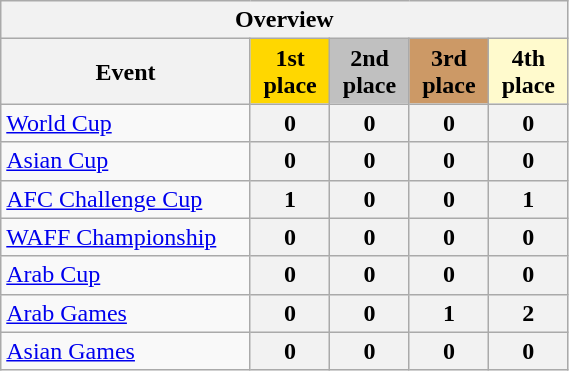<table class="wikitable" style="width:30%; text-align:center;">
<tr>
<th colspan="5">Overview</th>
</tr>
<tr>
<th>Event</th>
<th style="width:14%; background:gold;">1st place</th>
<th style="width:14%; background:silver;">2nd place</th>
<th style="width:14%; background:#c96;">3rd place</th>
<th style="width:14%; background:LemonChiffon;">4th place</th>
</tr>
<tr>
<td align=left><a href='#'>World Cup</a></td>
<th>0</th>
<th>0</th>
<th>0</th>
<th>0</th>
</tr>
<tr>
<td align=left><a href='#'>Asian Cup</a></td>
<th>0</th>
<th>0</th>
<th>0</th>
<th>0</th>
</tr>
<tr>
<td align=left><a href='#'>AFC Challenge Cup</a></td>
<th>1</th>
<th>0</th>
<th>0</th>
<th>1</th>
</tr>
<tr>
<td align=left><a href='#'>WAFF Championship</a></td>
<th>0</th>
<th>0</th>
<th>0</th>
<th>0</th>
</tr>
<tr>
<td align=left><a href='#'>Arab Cup</a></td>
<th>0</th>
<th>0</th>
<th>0</th>
<th>0</th>
</tr>
<tr>
<td align=left><a href='#'>Arab Games</a></td>
<th>0</th>
<th>0</th>
<th>1</th>
<th>2</th>
</tr>
<tr>
<td align=left><a href='#'>Asian Games</a></td>
<th>0</th>
<th>0</th>
<th>0</th>
<th>0</th>
</tr>
</table>
